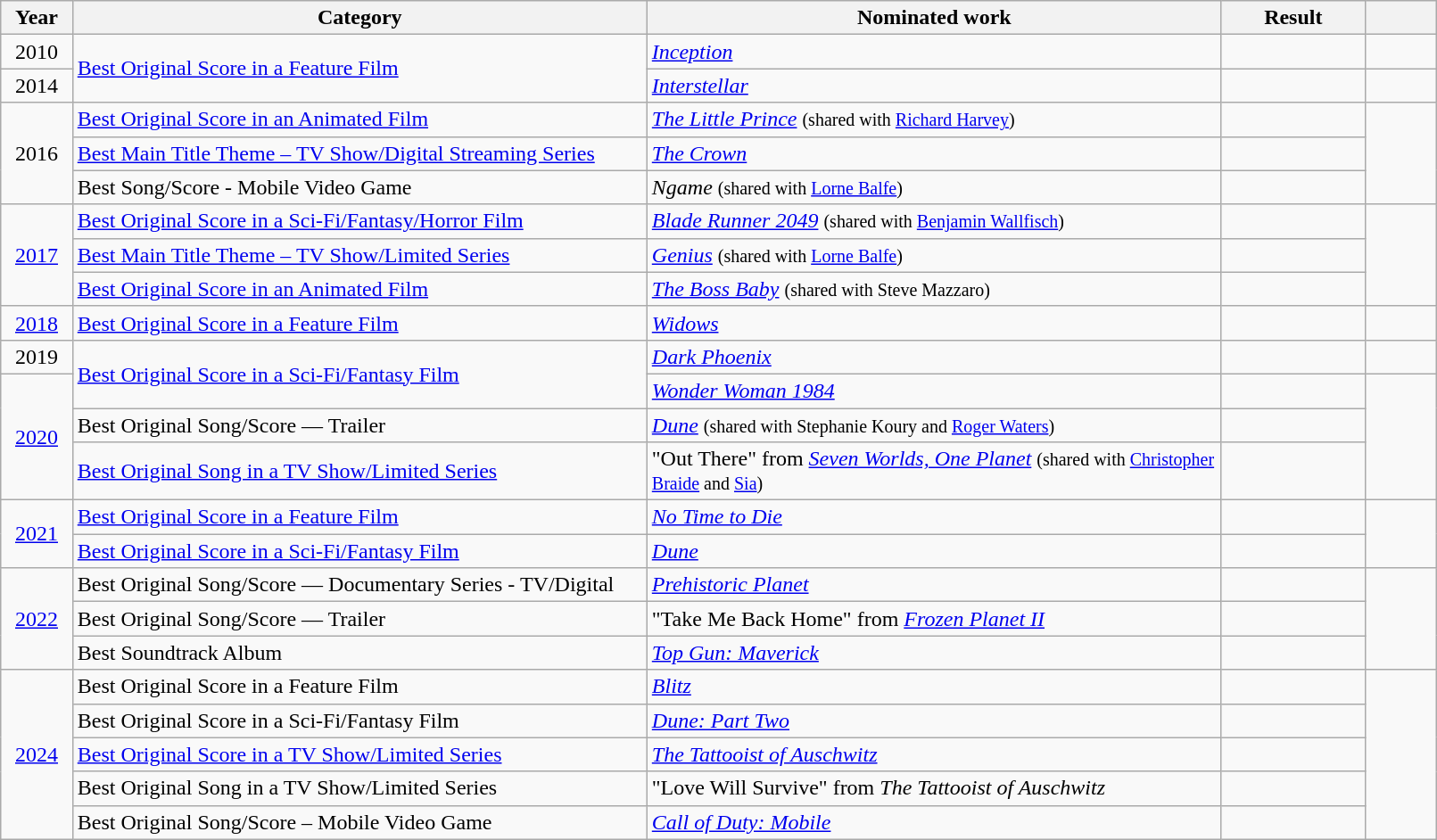<table class="wikitable" style="width:85%;">
<tr>
<th width=5%>Year</th>
<th style="width:40%;">Category</th>
<th style="width:40%;">Nominated work</th>
<th style="width:10%;">Result</th>
<th width=5%></th>
</tr>
<tr>
<td align="center">2010</td>
<td rowspan="2"><a href='#'>Best Original Score in a Feature Film</a></td>
<td><em><a href='#'>Inception</a></em></td>
<td></td>
<td align="center"></td>
</tr>
<tr>
<td align="center">2014</td>
<td><em><a href='#'>Interstellar</a></em></td>
<td></td>
<td align="center"></td>
</tr>
<tr>
<td align="center" rowspan="3">2016</td>
<td><a href='#'>Best Original Score in an Animated Film</a></td>
<td><em><a href='#'>The Little Prince</a></em> <small>(shared with <a href='#'>Richard Harvey</a>)</small></td>
<td></td>
<td align="center" rowspan="3"></td>
</tr>
<tr>
<td><a href='#'>Best Main Title Theme – TV Show/Digital Streaming Series</a></td>
<td><em><a href='#'>The Crown</a></em></td>
<td></td>
</tr>
<tr>
<td>Best Song/Score - Mobile Video Game</td>
<td><em>Ngame</em> <small>(shared with <a href='#'>Lorne Balfe</a>)</small></td>
<td></td>
</tr>
<tr>
<td align="center" rowspan="3"><a href='#'>2017</a></td>
<td><a href='#'>Best Original Score in a Sci-Fi/Fantasy/Horror Film</a></td>
<td><em><a href='#'>Blade Runner 2049</a></em> <small>(shared with <a href='#'>Benjamin Wallfisch</a>)</small></td>
<td></td>
<td align="center" rowspan="3"></td>
</tr>
<tr>
<td><a href='#'>Best Main Title Theme – TV Show/Limited Series</a></td>
<td><em><a href='#'>Genius</a></em> <small>(shared with <a href='#'>Lorne Balfe</a>)</small></td>
<td></td>
</tr>
<tr>
<td><a href='#'>Best Original Score in an Animated Film</a></td>
<td><em><a href='#'>The Boss Baby</a></em> <small>(shared with Steve Mazzaro)</small></td>
<td></td>
</tr>
<tr>
<td align="center"><a href='#'>2018</a></td>
<td><a href='#'>Best Original Score in a Feature Film</a></td>
<td><em><a href='#'>Widows</a></em></td>
<td></td>
<td align="center"></td>
</tr>
<tr>
<td align="center">2019</td>
<td rowspan="2"><a href='#'>Best Original Score in a Sci-Fi/Fantasy Film</a></td>
<td><em><a href='#'>Dark Phoenix</a></em></td>
<td></td>
<td align="center"></td>
</tr>
<tr>
<td align="center" rowspan="3"><a href='#'>2020</a></td>
<td><em><a href='#'>Wonder Woman 1984</a></em></td>
<td></td>
<td align="center" rowspan="3"></td>
</tr>
<tr>
<td>Best Original Song/Score — Trailer</td>
<td><em><a href='#'>Dune</a></em> <small>(shared with Stephanie Koury and <a href='#'>Roger Waters</a>)</small></td>
<td></td>
</tr>
<tr>
<td><a href='#'>Best Original Song in a TV Show/Limited Series</a></td>
<td>"Out There" from <em><a href='#'>Seven Worlds, One Planet</a></em> <small>(shared with <a href='#'>Christopher Braide</a> and <a href='#'>Sia</a>)</small></td>
<td></td>
</tr>
<tr>
<td align="center" rowspan="2"><a href='#'>2021</a></td>
<td><a href='#'>Best Original Score in a Feature Film</a></td>
<td><em><a href='#'>No Time to Die</a></em></td>
<td></td>
<td align="center" rowspan="2"></td>
</tr>
<tr>
<td><a href='#'>Best Original Score in a Sci-Fi/Fantasy Film</a></td>
<td><em><a href='#'>Dune</a></em></td>
<td></td>
</tr>
<tr>
<td align="center" rowspan="3"><a href='#'>2022</a></td>
<td>Best Original Song/Score — Documentary Series - TV/Digital</td>
<td><em><a href='#'>Prehistoric Planet</a></em> </td>
<td></td>
<td align="center" rowspan="3"></td>
</tr>
<tr>
<td>Best Original Song/Score — Trailer</td>
<td>"Take Me Back Home" from <em><a href='#'>Frozen Planet II</a></em> </td>
<td></td>
</tr>
<tr>
<td>Best Soundtrack Album</td>
<td><em><a href='#'>Top Gun: Maverick</a></em> </td>
<td></td>
</tr>
<tr>
<td align="center" rowspan="5"><a href='#'>2024</a></td>
<td>Best Original Score in a Feature Film</td>
<td><em><a href='#'>Blitz</a></em></td>
<td></td>
<td align="center" rowspan="5"></td>
</tr>
<tr>
<td>Best Original Score in a Sci-Fi/Fantasy Film</td>
<td><em><a href='#'>Dune: Part Two</a></em></td>
<td></td>
</tr>
<tr>
<td><a href='#'>Best Original Score in a TV Show/Limited Series</a></td>
<td><em><a href='#'>The Tattooist of Auschwitz</a></em> </td>
<td></td>
</tr>
<tr>
<td>Best Original Song in a TV Show/Limited Series</td>
<td>"Love Will Survive" from <em>The Tattooist of Auschwitz</em> </td>
<td></td>
</tr>
<tr>
<td>Best Original Song/Score – Mobile Video Game</td>
<td><em><a href='#'>Call of Duty: Mobile</a></em> </td>
<td></td>
</tr>
</table>
